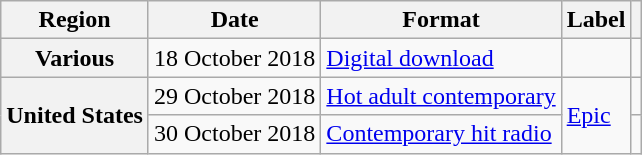<table class="wikitable plainrowheaders">
<tr>
<th scope="col">Region</th>
<th scope="col">Date</th>
<th scope="col">Format</th>
<th scope="col">Label</th>
<th scope="col"></th>
</tr>
<tr>
<th scope="row">Various</th>
<td>18 October 2018</td>
<td><a href='#'>Digital download</a></td>
<td></td>
<td></td>
</tr>
<tr>
<th scope="row" rowspan="2">United States</th>
<td rowspan="">29 October 2018</td>
<td><a href='#'>Hot adult contemporary</a></td>
<td rowspan="2"><a href='#'>Epic</a></td>
<td></td>
</tr>
<tr>
<td rowspan="">30 October 2018</td>
<td><a href='#'>Contemporary hit radio</a></td>
<td></td>
</tr>
</table>
